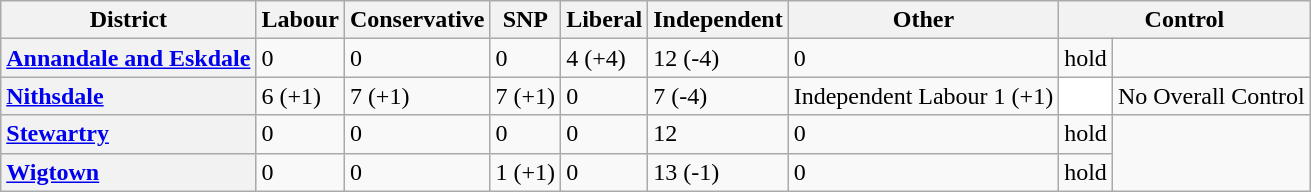<table class="wikitable">
<tr>
<th scope="col">District</th>
<th scope="col">Labour</th>
<th scope="col">Conservative</th>
<th scope="col">SNP</th>
<th scope="col">Liberal</th>
<th scope="col">Independent</th>
<th scope="col">Other</th>
<th scope="col" colspan=2>Control<br></th>
</tr>
<tr>
<th scope="row" style="text-align: left;"><a href='#'>Annandale and Eskdale</a></th>
<td>0</td>
<td>0</td>
<td>0</td>
<td>4 (+4)</td>
<td>12 (-4)</td>
<td>0</td>
<td> hold</td>
</tr>
<tr>
<th scope="row" style="text-align: left;"><a href='#'>Nithsdale</a></th>
<td>6 (+1)</td>
<td>7 (+1)</td>
<td>7 (+1)</td>
<td>0</td>
<td>7 (-4)</td>
<td>Independent Labour 1 (+1)</td>
<td bgcolor=white></td>
<td>No Overall Control</td>
</tr>
<tr>
<th scope="row" style="text-align: left;"><a href='#'>Stewartry</a></th>
<td>0</td>
<td>0</td>
<td>0</td>
<td>0</td>
<td>12</td>
<td>0</td>
<td> hold</td>
</tr>
<tr>
<th scope="row" style="text-align: left;"><a href='#'>Wigtown</a></th>
<td>0</td>
<td>0</td>
<td>1 (+1)</td>
<td>0</td>
<td>13 (-1)</td>
<td>0</td>
<td> hold</td>
</tr>
</table>
